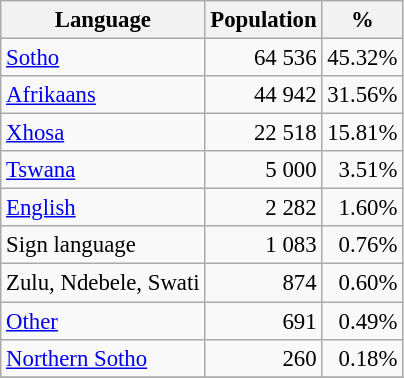<table class="wikitable" style="font-size: 95%; text-align: right">
<tr>
<th>Language</th>
<th>Population</th>
<th>%</th>
</tr>
<tr>
<td align=left><a href='#'>Sotho</a></td>
<td>64 536</td>
<td>45.32%</td>
</tr>
<tr>
<td align=left><a href='#'>Afrikaans</a></td>
<td>44 942</td>
<td>31.56%</td>
</tr>
<tr>
<td align=left><a href='#'>Xhosa</a></td>
<td>22 518</td>
<td>15.81%</td>
</tr>
<tr>
<td align=left><a href='#'>Tswana</a></td>
<td>5 000</td>
<td>3.51%</td>
</tr>
<tr>
<td align=left><a href='#'>English</a></td>
<td>2 282</td>
<td>1.60%</td>
</tr>
<tr>
<td align=left>Sign language</td>
<td>1 083</td>
<td>0.76%</td>
</tr>
<tr>
<td align=left>Zulu, Ndebele, Swati</td>
<td>874</td>
<td>0.60%</td>
</tr>
<tr>
<td align=left><a href='#'>Other</a></td>
<td>691</td>
<td>0.49%</td>
</tr>
<tr>
<td align=left><a href='#'>Northern Sotho</a></td>
<td>260</td>
<td>0.18%</td>
</tr>
<tr>
</tr>
</table>
